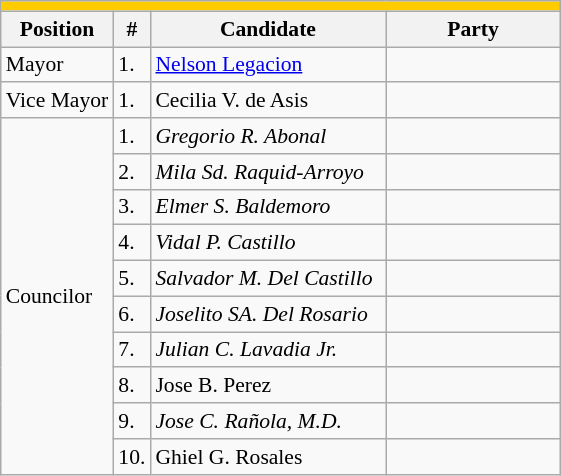<table class="wikitable" style="font-size:90%">
<tr>
<td colspan="5" bgcolor="#FFCC00"></td>
</tr>
<tr>
<th>Position</th>
<th>#</th>
<th width="150px">Candidate</th>
<th colspan="2" width="110px">Party</th>
</tr>
<tr>
<td>Mayor</td>
<td>1.</td>
<td><a href='#'>Nelson Legacion</a></td>
<td></td>
</tr>
<tr>
<td>Vice Mayor</td>
<td>1.</td>
<td>Cecilia V. de Asis</td>
<td></td>
</tr>
<tr>
<td rowspan="10">Councilor</td>
<td>1.</td>
<td><em>Gregorio R. Abonal</em></td>
<td></td>
</tr>
<tr>
<td>2.</td>
<td><em>Mila Sd. Raquid-Arroyo</em></td>
<td></td>
</tr>
<tr>
<td>3.</td>
<td><em>Elmer S. Baldemoro</em></td>
<td></td>
</tr>
<tr>
<td>4.</td>
<td><em>Vidal P. Castillo</em></td>
<td></td>
</tr>
<tr>
<td>5.</td>
<td><em>Salvador M. Del Castillo</em></td>
<td></td>
</tr>
<tr>
<td>6.</td>
<td><em>Joselito SA. Del Rosario</em></td>
<td></td>
</tr>
<tr>
<td>7.</td>
<td><em>Julian C. Lavadia Jr.</em></td>
<td></td>
</tr>
<tr>
<td>8.</td>
<td>Jose B. Perez</td>
<td></td>
</tr>
<tr>
<td>9.</td>
<td><em>Jose C. Rañola, M.D.</em></td>
<td></td>
</tr>
<tr>
<td>10.</td>
<td>Ghiel G. Rosales</td>
<td></td>
</tr>
</table>
